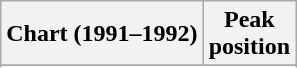<table class="wikitable sortable">
<tr>
<th align="left">Chart (1991–1992)</th>
<th align="center">Peak<br>position</th>
</tr>
<tr>
</tr>
<tr>
</tr>
</table>
